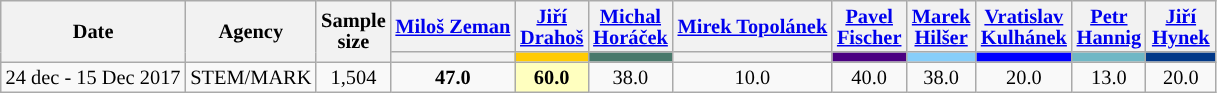<table class="wikitable" style=text-align:center;font-size:85%;line-height:14px;">
<tr>
<th rowspan="2">Date</th>
<th rowspan="2">Agency</th>
<th rowspan="2">Sample<br>size</th>
<th><a href='#'>Miloš Zeman</a></th>
<th><a href='#'>Jiří Drahoš</a></th>
<th><a href='#'>Michal Horáček</a></th>
<th><a href='#'>Mirek Topolánek</a></th>
<th><a href='#'>Pavel Fischer</a></th>
<th><a href='#'>Marek Hilšer</a></th>
<th><a href='#'>Vratislav Kulhánek</a></th>
<th><a href='#'>Petr Hannig</a></th>
<th><a href='#'>Jiří Hynek</a></th>
</tr>
<tr>
<th style="background:"></th>
<th style="background:#FFCB03; width:40px;"></th>
<th style="background:#49796B; width:40px;"></th>
<th style="background:"></th>
<th style="background:#4b0082; width:40px;"></th>
<th style="background:#87CEFA; width:40px;"></th>
<th style="background:#0000FF; width:40px;"></th>
<th style="background:#6FB7C5; width:40px;"></th>
<th style="background:#013888; width:40px;"></th>
</tr>
<tr>
<td>24 dec - 15 Dec 2017</td>
<td>STEM/MARK </td>
<td>1,504</td>
<td><strong>47.0</strong></td>
<td style="background:#FFFFBF"><strong>60.0</strong></td>
<td>38.0</td>
<td>10.0</td>
<td>40.0</td>
<td>38.0</td>
<td>20.0</td>
<td>13.0</td>
<td>20.0</td>
</tr>
</table>
